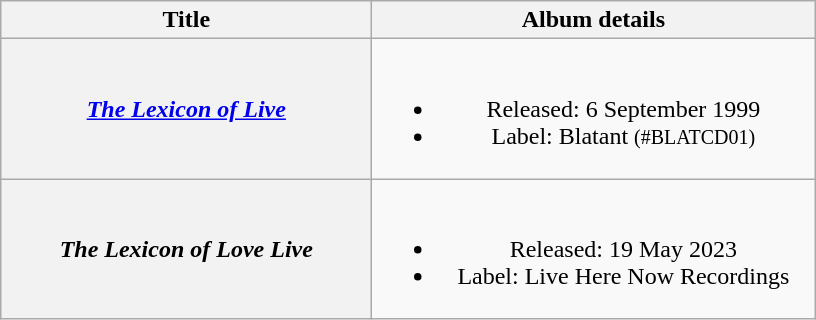<table class="wikitable plainrowheaders" style="text-align:center;">
<tr>
<th style="width:15em;">Title</th>
<th style="width:18em;">Album details</th>
</tr>
<tr>
<th scope="row"><em><a href='#'>The Lexicon of Live</a></em></th>
<td><br><ul><li>Released: 6 September 1999</li><li>Label: Blatant <small>(#BLATCD01)</small></li></ul></td>
</tr>
<tr>
<th scope="row"><em>The Lexicon of Love Live</em></th>
<td><br><ul><li>Released: 19 May 2023</li><li>Label: Live Here Now Recordings</li></ul></td>
</tr>
</table>
